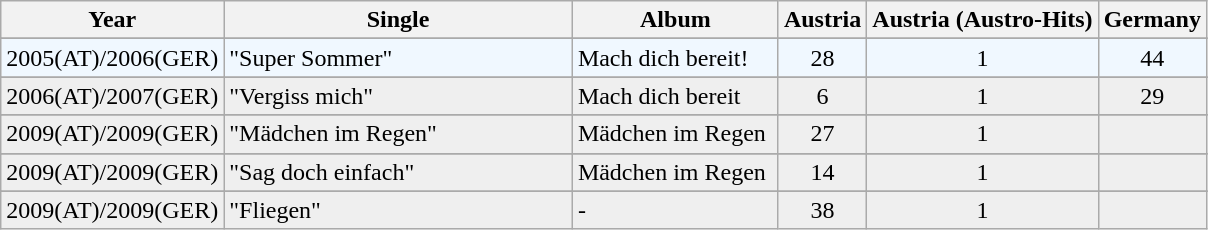<table class="wikitable"|width=100%>
<tr>
<th>Year</th>
<th width="225">Single</th>
<th width="130">Album</th>
<th>Austria</th>
<th>Austria (Austro-Hits)</th>
<th>Germany</th>
</tr>
<tr>
</tr>
<tr bgcolor="#F0F8FF">
<td align="left" valign="top">2005(AT)/2006(GER)</td>
<td align="left" valign="top">"Super Sommer"</td>
<td align="left" valign="top">Mach dich bereit!</td>
<td align="center" valign="top">28</td>
<td align="center" valign="top">1</td>
<td align="center" valign="top">44</td>
</tr>
<tr>
</tr>
<tr bgcolor="#efefef">
<td align="left" valign="top">2006(AT)/2007(GER)</td>
<td align="left" valign="top">"Vergiss mich"</td>
<td align="left" valign="top">Mach dich bereit</td>
<td align="center" valign="top">6</td>
<td align="center" valign="top">1</td>
<td align="center" valign="top">29</td>
</tr>
<tr>
</tr>
<tr bgcolor="#efefef">
<td align="left" valign="top">2009(AT)/2009(GER)</td>
<td align="left" valign="top">"Mädchen im Regen"</td>
<td align="left" valign="top">Mädchen im Regen</td>
<td align="center" valign="top">27</td>
<td align="center" valign="top">1</td>
<td align="center" valign="top"></td>
</tr>
<tr>
</tr>
<tr bgcolor="#efefef">
<td align="left" valign="top">2009(AT)/2009(GER)</td>
<td align="left" valign="top">"Sag doch einfach"</td>
<td align="left" valign="top">Mädchen im Regen</td>
<td align="center" valign="top">14</td>
<td align="center" valign="top">1</td>
<td align="center" valign="top"></td>
</tr>
<tr>
</tr>
<tr bgcolor="#efefef">
<td align="left" valign="top">2009(AT)/2009(GER)</td>
<td align="left" valign="top">"Fliegen"</td>
<td align="left" valign="top">-</td>
<td align="center" valign="top">38</td>
<td align="center" valign="top">1</td>
<td align="center" valign="top"></td>
</tr>
</table>
